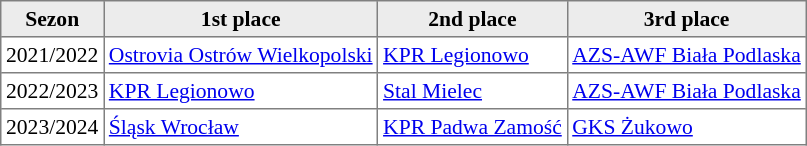<table border=1 cellpadding=3 cellspacing=0 style="border: 1px gray solid; border-collapse: collapse; font-size: 90%">
<tr bgcolor=#ececec>
<th>Sezon</th>
<th>1st place</th>
<th>2nd place</th>
<th>3rd place</th>
</tr>
<tr>
<td>2021/2022</td>
<td><a href='#'>Ostrovia Ostrów Wielkopolski</a></td>
<td><a href='#'>KPR Legionowo</a></td>
<td><a href='#'>AZS-AWF Biała Podlaska</a></td>
</tr>
<tr>
<td>2022/2023</td>
<td><a href='#'>KPR Legionowo</a></td>
<td><a href='#'>Stal Mielec</a></td>
<td><a href='#'>AZS-AWF Biała Podlaska</a></td>
</tr>
<tr>
<td>2023/2024</td>
<td><a href='#'>Śląsk Wrocław</a></td>
<td><a href='#'>KPR Padwa Zamość</a></td>
<td><a href='#'>GKS Żukowo</a></td>
</tr>
</table>
